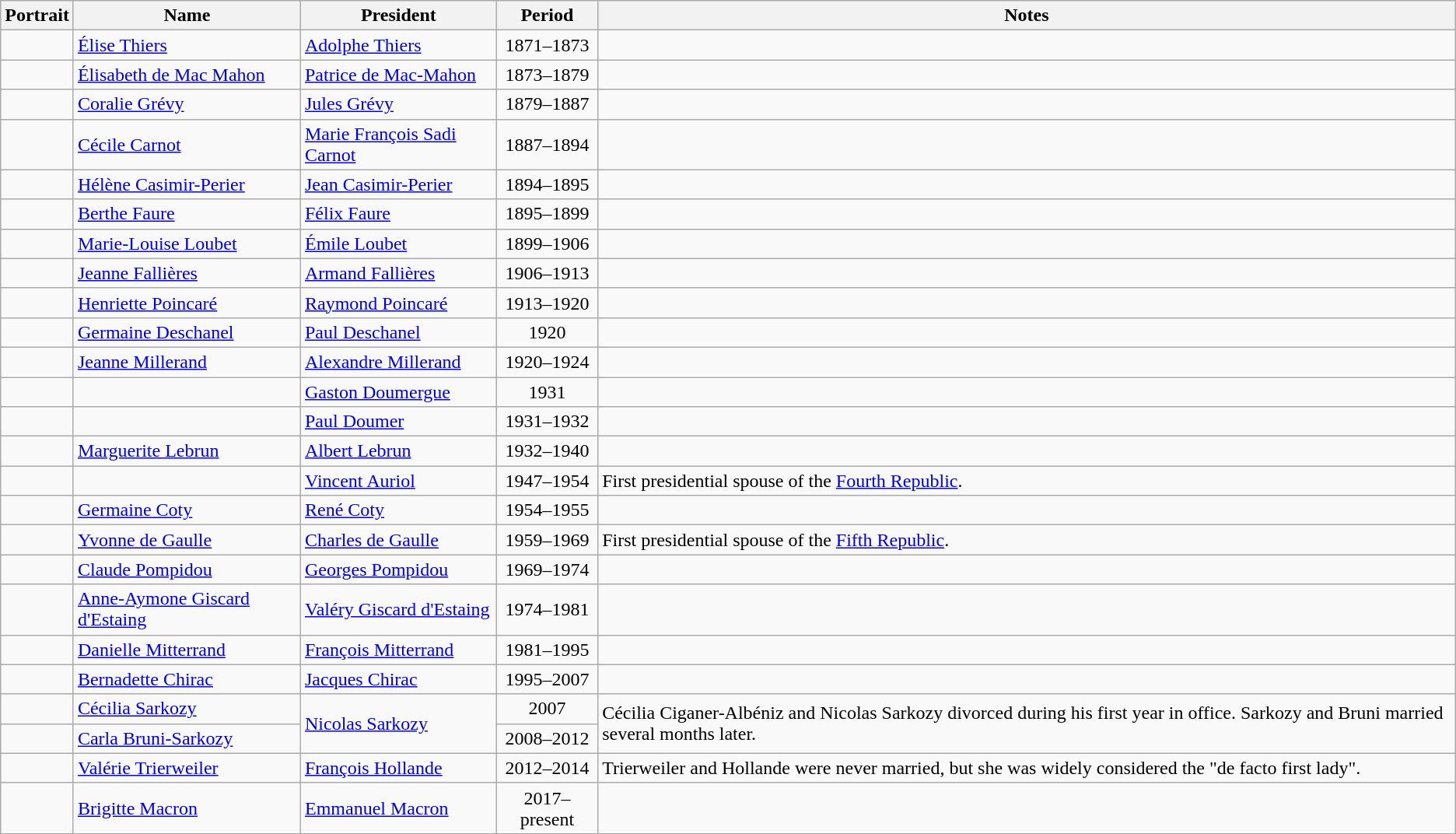<table class="wikitable">
<tr>
<th>Portrait</th>
<th>Name</th>
<th>President</th>
<th>Period</th>
<th>Notes</th>
</tr>
<tr>
<td></td>
<td><a href='#'>Élise Thiers</a></td>
<td><a href='#'>Adolphe Thiers</a></td>
<td align="center">1871–1873</td>
<td></td>
</tr>
<tr>
<td></td>
<td><a href='#'>Élisabeth de Mac Mahon</a></td>
<td><a href='#'>Patrice de Mac-Mahon</a></td>
<td align="center">1873–1879</td>
<td></td>
</tr>
<tr>
<td></td>
<td><a href='#'>Coralie Grévy</a></td>
<td><a href='#'>Jules Grévy</a></td>
<td align="center">1879–1887</td>
<td></td>
</tr>
<tr>
<td></td>
<td><a href='#'>Cécile Carnot</a></td>
<td><a href='#'>Marie François Sadi Carnot</a></td>
<td align="center">1887–1894</td>
<td></td>
</tr>
<tr>
<td></td>
<td><a href='#'>Hélène Casimir-Perier</a></td>
<td><a href='#'>Jean Casimir-Perier</a></td>
<td align="center">1894–1895</td>
<td></td>
</tr>
<tr>
<td></td>
<td><a href='#'>Berthe Faure</a></td>
<td><a href='#'>Félix Faure</a></td>
<td align="center">1895–1899</td>
<td></td>
</tr>
<tr>
<td></td>
<td><a href='#'>Marie-Louise Loubet</a></td>
<td><a href='#'>Émile Loubet</a></td>
<td align="center">1899–1906</td>
<td></td>
</tr>
<tr>
<td></td>
<td><a href='#'>Jeanne Fallières</a></td>
<td><a href='#'>Armand Fallières</a></td>
<td align="center">1906–1913</td>
<td></td>
</tr>
<tr>
<td></td>
<td><a href='#'>Henriette Poincaré</a></td>
<td><a href='#'>Raymond Poincaré</a></td>
<td align="center">1913–1920</td>
<td></td>
</tr>
<tr>
<td></td>
<td><a href='#'>Germaine Deschanel</a></td>
<td><a href='#'>Paul Deschanel</a></td>
<td align="center">1920</td>
<td></td>
</tr>
<tr>
<td></td>
<td><a href='#'>Jeanne Millerand</a></td>
<td><a href='#'>Alexandre Millerand</a></td>
<td align="center">1920–1924</td>
<td></td>
</tr>
<tr>
<td></td>
<td></td>
<td><a href='#'>Gaston Doumergue</a></td>
<td align="center">1931</td>
<td></td>
</tr>
<tr>
<td></td>
<td></td>
<td><a href='#'>Paul Doumer</a></td>
<td align="center">1931–1932</td>
<td></td>
</tr>
<tr>
<td></td>
<td><a href='#'>Marguerite Lebrun</a></td>
<td><a href='#'>Albert Lebrun</a></td>
<td align="center">1932–1940</td>
<td></td>
</tr>
<tr>
<td></td>
<td></td>
<td><a href='#'>Vincent Auriol</a></td>
<td align="center">1947–1954</td>
<td>First presidential spouse of the <a href='#'>Fourth Republic</a>.</td>
</tr>
<tr>
<td></td>
<td><a href='#'>Germaine Coty</a></td>
<td><a href='#'>René Coty</a></td>
<td align="center">1954–1955</td>
<td></td>
</tr>
<tr>
<td></td>
<td><a href='#'>Yvonne de Gaulle</a></td>
<td><a href='#'>Charles de Gaulle</a></td>
<td align="center">1959–1969</td>
<td>First presidential spouse of the <a href='#'>Fifth Republic</a>.</td>
</tr>
<tr>
<td></td>
<td><a href='#'>Claude Pompidou</a></td>
<td><a href='#'>Georges Pompidou</a></td>
<td align="center">1969–1974</td>
<td></td>
</tr>
<tr>
<td></td>
<td><a href='#'>Anne-Aymone Giscard d'Estaing</a></td>
<td><a href='#'>Valéry Giscard d'Estaing</a></td>
<td align="center">1974–1981</td>
<td></td>
</tr>
<tr>
<td></td>
<td><a href='#'>Danielle Mitterrand</a></td>
<td><a href='#'>François Mitterrand</a></td>
<td align="center">1981–1995</td>
<td></td>
</tr>
<tr>
<td></td>
<td><a href='#'>Bernadette Chirac</a></td>
<td><a href='#'>Jacques Chirac</a></td>
<td align="center">1995–2007</td>
<td></td>
</tr>
<tr>
<td></td>
<td><a href='#'>Cécilia Sarkozy</a></td>
<td rowspan="2"><a href='#'>Nicolas Sarkozy</a></td>
<td align="center">2007</td>
<td rowspan="2">Cécilia Ciganer-Albéniz and Nicolas Sarkozy divorced during his first year in office. Sarkozy and Bruni married several months later.</td>
</tr>
<tr>
<td></td>
<td><a href='#'>Carla Bruni-Sarkozy</a></td>
<td align="center">2008–2012</td>
</tr>
<tr>
<td></td>
<td><a href='#'>Valérie Trierweiler</a></td>
<td><a href='#'>François Hollande</a></td>
<td align="center">2012–2014</td>
<td>Trierweiler and Hollande were never married, but she was widely considered the "de facto first lady".</td>
</tr>
<tr>
<td></td>
<td><a href='#'>Brigitte Macron</a></td>
<td><a href='#'>Emmanuel Macron</a></td>
<td align="center">2017–present</td>
<td></td>
</tr>
</table>
